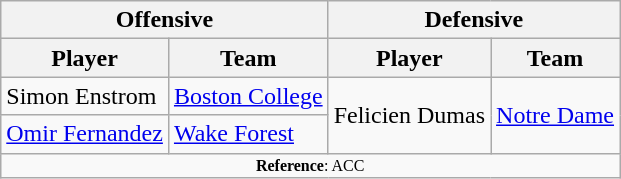<table class="wikitable">
<tr>
<th colspan="2">Offensive</th>
<th colspan="2">Defensive</th>
</tr>
<tr>
<th>Player</th>
<th>Team</th>
<th>Player</th>
<th>Team</th>
</tr>
<tr>
<td>Simon Enstrom</td>
<td><a href='#'>Boston College</a></td>
<td rowspan="2">Felicien Dumas</td>
<td rowspan="2"><a href='#'>Notre Dame</a></td>
</tr>
<tr>
<td><a href='#'>Omir Fernandez</a></td>
<td><a href='#'>Wake Forest</a></td>
</tr>
<tr>
<td colspan="12"  style="font-size:8pt; text-align:center;"><strong>Reference</strong>: ACC</td>
</tr>
</table>
